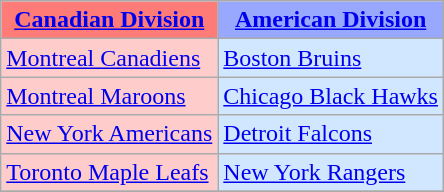<table class="wikitable">
<tr>
<th style="background-color: #FF7B77;"><strong><a href='#'>Canadian Division</a></strong></th>
<th style="background-color: #99A8FF;"><strong><a href='#'>American Division</a></strong></th>
</tr>
<tr>
<td style="background-color: #FFCCCC;"><a href='#'>Montreal Canadiens</a></td>
<td style="background-color: #D0E7FF;"><a href='#'>Boston Bruins</a></td>
</tr>
<tr>
<td style="background-color: #FFCCCC;"><a href='#'>Montreal Maroons</a></td>
<td style="background-color: #D0E7FF;"><a href='#'>Chicago Black Hawks</a></td>
</tr>
<tr>
<td style="background-color: #FFCCCC;"><a href='#'>New York Americans</a></td>
<td style="background-color: #D0E7FF;"><a href='#'>Detroit Falcons</a></td>
</tr>
<tr>
<td style="background-color: #FFCCCC;"><a href='#'>Toronto Maple Leafs</a></td>
<td style="background-color: #D0E7FF;"><a href='#'>New York Rangers</a></td>
</tr>
<tr>
</tr>
</table>
